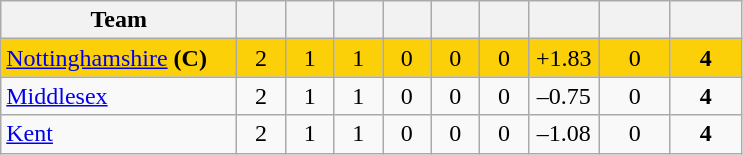<table class="wikitable" style="text-align:center">
<tr>
<th width="150">Team</th>
<th width="25"></th>
<th width="25"></th>
<th width="25"></th>
<th width="25"></th>
<th width="25"></th>
<th width="25"></th>
<th width="40"></th>
<th width="40"></th>
<th width="40"></th>
</tr>
<tr style="background:#fbd009">
<td style="text-align:left"><a href='#'>Nottinghamshire</a> <strong>(C)</strong></td>
<td>2</td>
<td>1</td>
<td>1</td>
<td>0</td>
<td>0</td>
<td>0</td>
<td>+1.83</td>
<td>0</td>
<td><strong>4</strong></td>
</tr>
<tr>
<td style="text-align:left"><a href='#'>Middlesex</a></td>
<td>2</td>
<td>1</td>
<td>1</td>
<td>0</td>
<td>0</td>
<td>0</td>
<td>–0.75</td>
<td>0</td>
<td><strong>4</strong></td>
</tr>
<tr>
<td style="text-align:left"><a href='#'>Kent</a></td>
<td>2</td>
<td>1</td>
<td>1</td>
<td>0</td>
<td>0</td>
<td>0</td>
<td>–1.08</td>
<td>0</td>
<td><strong>4</strong></td>
</tr>
</table>
